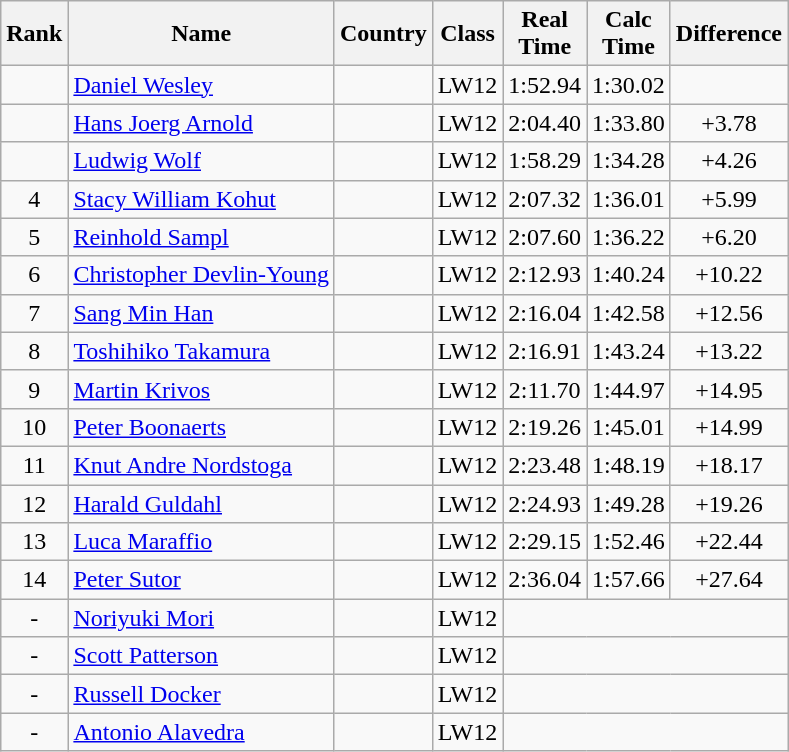<table class="wikitable sortable" style="text-align:center">
<tr>
<th>Rank</th>
<th>Name</th>
<th>Country</th>
<th>Class</th>
<th>Real<br>Time</th>
<th>Calc<br>Time</th>
<th Class="unsortable">Difference</th>
</tr>
<tr>
<td></td>
<td align=left><a href='#'>Daniel Wesley</a></td>
<td align=left></td>
<td>LW12</td>
<td>1:52.94</td>
<td>1:30.02</td>
</tr>
<tr>
<td></td>
<td align=left><a href='#'>Hans Joerg Arnold</a></td>
<td align=left></td>
<td>LW12</td>
<td>2:04.40</td>
<td>1:33.80</td>
<td>+3.78</td>
</tr>
<tr>
<td></td>
<td align=left><a href='#'>Ludwig Wolf</a></td>
<td align=left></td>
<td>LW12</td>
<td>1:58.29</td>
<td>1:34.28</td>
<td>+4.26</td>
</tr>
<tr>
<td>4</td>
<td align=left><a href='#'>Stacy William Kohut</a></td>
<td align=left></td>
<td>LW12</td>
<td>2:07.32</td>
<td>1:36.01</td>
<td>+5.99</td>
</tr>
<tr>
<td>5</td>
<td align=left><a href='#'>Reinhold Sampl</a></td>
<td align=left></td>
<td>LW12</td>
<td>2:07.60</td>
<td>1:36.22</td>
<td>+6.20</td>
</tr>
<tr>
<td>6</td>
<td align=left><a href='#'>Christopher Devlin-Young</a></td>
<td align=left></td>
<td>LW12</td>
<td>2:12.93</td>
<td>1:40.24</td>
<td>+10.22</td>
</tr>
<tr>
<td>7</td>
<td align=left><a href='#'>Sang Min Han</a></td>
<td align=left></td>
<td>LW12</td>
<td>2:16.04</td>
<td>1:42.58</td>
<td>+12.56</td>
</tr>
<tr>
<td>8</td>
<td align=left><a href='#'>Toshihiko Takamura</a></td>
<td align=left></td>
<td>LW12</td>
<td>2:16.91</td>
<td>1:43.24</td>
<td>+13.22</td>
</tr>
<tr>
<td>9</td>
<td align=left><a href='#'>Martin Krivos</a></td>
<td align=left></td>
<td>LW12</td>
<td>2:11.70</td>
<td>1:44.97</td>
<td>+14.95</td>
</tr>
<tr>
<td>10</td>
<td align=left><a href='#'>Peter Boonaerts</a></td>
<td align=left></td>
<td>LW12</td>
<td>2:19.26</td>
<td>1:45.01</td>
<td>+14.99</td>
</tr>
<tr>
<td>11</td>
<td align=left><a href='#'>Knut Andre Nordstoga</a></td>
<td align=left></td>
<td>LW12</td>
<td>2:23.48</td>
<td>1:48.19</td>
<td>+18.17</td>
</tr>
<tr>
<td>12</td>
<td align=left><a href='#'>Harald Guldahl</a></td>
<td align=left></td>
<td>LW12</td>
<td>2:24.93</td>
<td>1:49.28</td>
<td>+19.26</td>
</tr>
<tr>
<td>13</td>
<td align=left><a href='#'>Luca Maraffio</a></td>
<td align=left></td>
<td>LW12</td>
<td>2:29.15</td>
<td>1:52.46</td>
<td>+22.44</td>
</tr>
<tr>
<td>14</td>
<td align=left><a href='#'>Peter Sutor</a></td>
<td align=left></td>
<td>LW12</td>
<td>2:36.04</td>
<td>1:57.66</td>
<td>+27.64</td>
</tr>
<tr>
<td>-</td>
<td align=left><a href='#'>Noriyuki Mori</a></td>
<td align=left></td>
<td>LW12</td>
<td colspan=3></td>
</tr>
<tr>
<td>-</td>
<td align=left><a href='#'>Scott Patterson</a></td>
<td align=left></td>
<td>LW12</td>
<td colspan=3></td>
</tr>
<tr>
<td>-</td>
<td align=left><a href='#'>Russell Docker</a></td>
<td align=left></td>
<td>LW12</td>
<td colspan=3></td>
</tr>
<tr>
<td>-</td>
<td align=left><a href='#'>Antonio Alavedra</a></td>
<td align=left></td>
<td>LW12</td>
<td colspan=3></td>
</tr>
</table>
